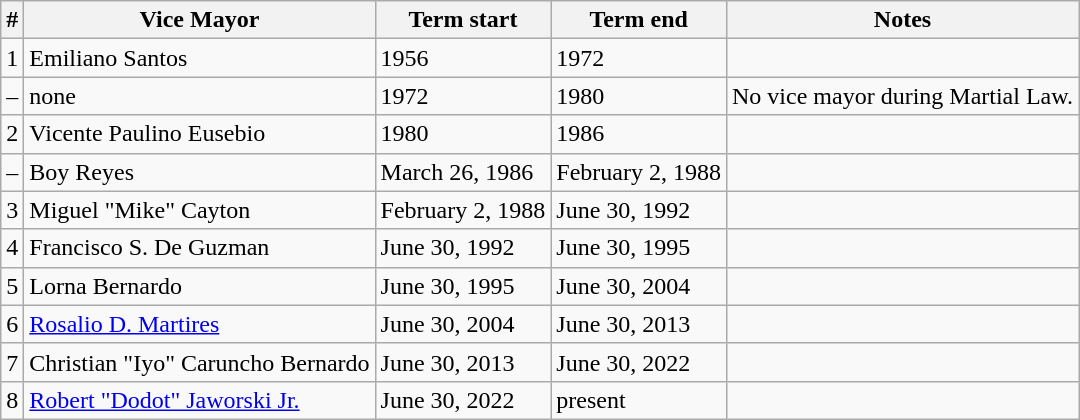<table class="wikitable">
<tr>
<th>#</th>
<th>Vice Mayor</th>
<th>Term start</th>
<th>Term end</th>
<th>Notes</th>
</tr>
<tr>
<td>1</td>
<td>Emiliano Santos</td>
<td>1956</td>
<td>1972</td>
<td></td>
</tr>
<tr>
<td>–</td>
<td>none</td>
<td>1972</td>
<td>1980</td>
<td>No vice mayor during Martial Law.</td>
</tr>
<tr>
<td>2</td>
<td>Vicente Paulino Eusebio</td>
<td>1980</td>
<td>1986</td>
<td></td>
</tr>
<tr>
<td>–</td>
<td>Boy Reyes</td>
<td>March 26, 1986</td>
<td>February 2, 1988</td>
<td></td>
</tr>
<tr>
<td>3</td>
<td>Miguel "Mike" Cayton</td>
<td>February 2, 1988</td>
<td>June 30, 1992</td>
<td></td>
</tr>
<tr>
<td>4</td>
<td>Francisco S. De Guzman</td>
<td>June 30, 1992</td>
<td>June 30, 1995</td>
<td></td>
</tr>
<tr>
<td>5</td>
<td>Lorna Bernardo</td>
<td>June 30, 1995</td>
<td>June 30, 2004</td>
<td></td>
</tr>
<tr>
<td>6</td>
<td><a href='#'>Rosalio D. Martires</a></td>
<td>June 30, 2004</td>
<td>June 30, 2013</td>
<td></td>
</tr>
<tr>
<td>7</td>
<td>Christian "Iyo" Caruncho Bernardo</td>
<td>June 30, 2013</td>
<td>June 30, 2022</td>
<td></td>
</tr>
<tr>
<td>8</td>
<td><a href='#'>Robert "Dodot" Jaworski Jr.</a></td>
<td>June 30, 2022</td>
<td>present</td>
<td></td>
</tr>
</table>
